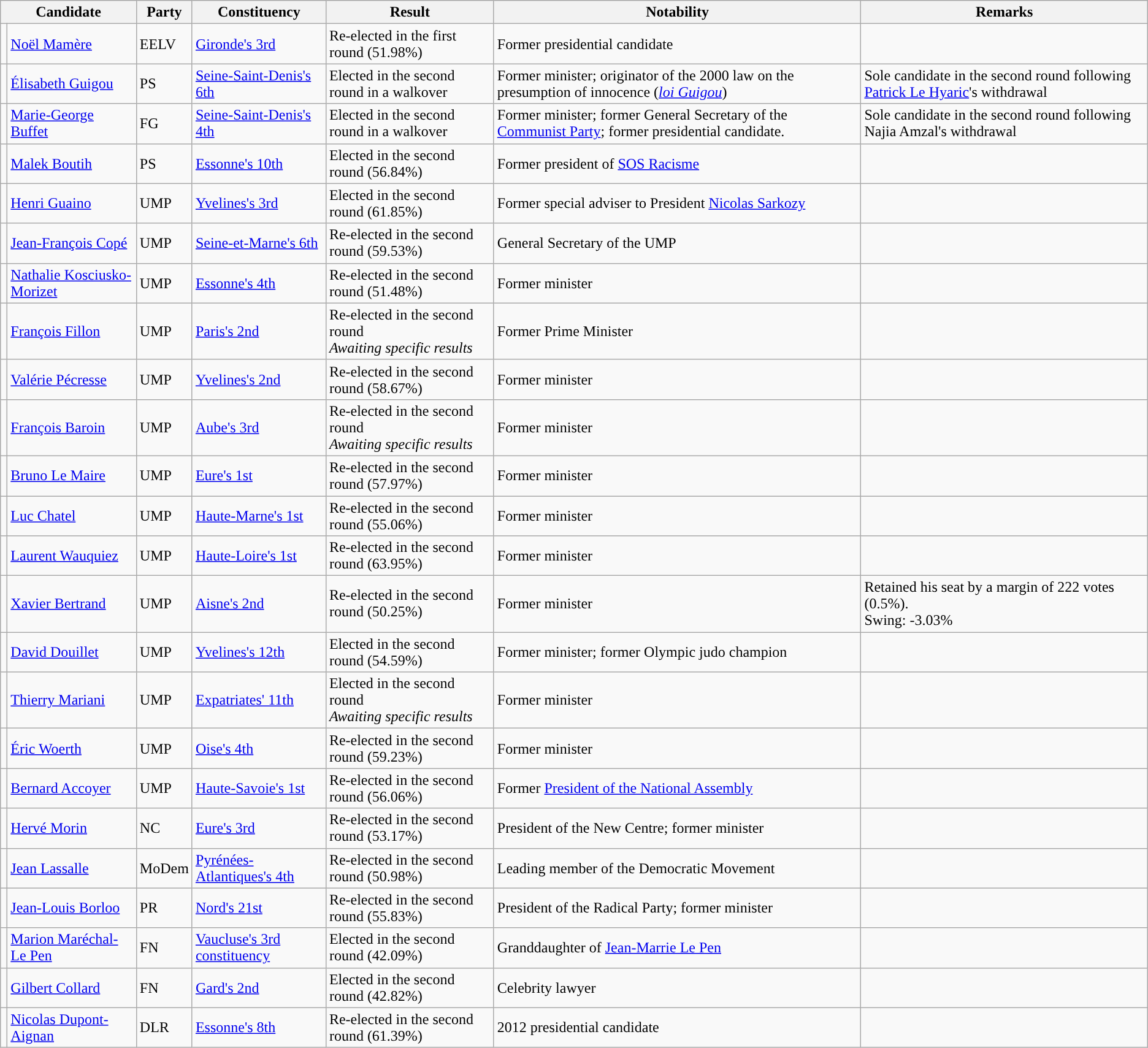<table class="wikitable">
<tr>
<th colspan="2">Candidate</th>
<th>Party</th>
<th>Constituency</th>
<th>Result</th>
<th>Notability</th>
<th>Remarks</th>
</tr>
<tr>
<td style="background-color: "></td>
<td><a href='#'>Noël Mamère</a></td>
<td>EELV</td>
<td><a href='#'>Gironde's 3rd</a></td>
<td>Re-elected in the first round (51.98%)</td>
<td>Former presidential candidate</td>
<td></td>
</tr>
<tr>
<td style="background-color: "></td>
<td><a href='#'>Élisabeth Guigou</a></td>
<td>PS</td>
<td><a href='#'>Seine-Saint-Denis's 6th</a></td>
<td>Elected in the second round in a walkover</td>
<td>Former minister; originator of the 2000 law on the presumption of innocence (<em><a href='#'>loi Guigou</a></em>)</td>
<td>Sole candidate in the second round following <a href='#'>Patrick Le Hyaric</a>'s withdrawal</td>
</tr>
<tr>
<td style="background-color: "></td>
<td><a href='#'>Marie-George Buffet</a></td>
<td>FG</td>
<td><a href='#'>Seine-Saint-Denis's 4th</a></td>
<td>Elected in the second round in a walkover</td>
<td>Former minister; former General Secretary of the <a href='#'>Communist Party</a>; former presidential candidate.</td>
<td>Sole candidate in the second round following Najia Amzal's withdrawal</td>
</tr>
<tr>
<td style="background-color: "></td>
<td><a href='#'>Malek Boutih</a></td>
<td>PS</td>
<td><a href='#'>Essonne's 10th</a></td>
<td>Elected in the second round (56.84%)</td>
<td>Former president of <a href='#'>SOS Racisme</a></td>
<td></td>
</tr>
<tr>
<td style="background-color: "></td>
<td><a href='#'>Henri Guaino</a></td>
<td>UMP</td>
<td><a href='#'>Yvelines's 3rd</a></td>
<td>Elected in the second round (61.85%)</td>
<td>Former special adviser to President <a href='#'>Nicolas Sarkozy</a></td>
<td></td>
</tr>
<tr>
<td style="background-color: "></td>
<td><a href='#'>Jean-François Copé</a></td>
<td>UMP</td>
<td><a href='#'>Seine-et-Marne's 6th</a></td>
<td>Re-elected in the second round (59.53%)</td>
<td>General Secretary of the UMP</td>
<td></td>
</tr>
<tr>
<td style="background-color: "></td>
<td><a href='#'>Nathalie Kosciusko-Morizet</a></td>
<td>UMP</td>
<td><a href='#'>Essonne's 4th</a></td>
<td>Re-elected in the second round (51.48%)</td>
<td>Former minister</td>
<td></td>
</tr>
<tr>
<td style="background-color: "></td>
<td><a href='#'>François Fillon</a></td>
<td>UMP</td>
<td><a href='#'>Paris's 2nd</a></td>
<td>Re-elected in the second round<br><em>Awaiting specific results</em></td>
<td>Former Prime Minister</td>
<td></td>
</tr>
<tr>
<td style="background-color: "></td>
<td><a href='#'>Valérie Pécresse</a></td>
<td>UMP</td>
<td><a href='#'>Yvelines's 2nd</a></td>
<td>Re-elected in the second round (58.67%)</td>
<td>Former minister</td>
<td></td>
</tr>
<tr>
<td style="background-color: "></td>
<td><a href='#'>François Baroin</a></td>
<td>UMP</td>
<td><a href='#'>Aube's 3rd</a></td>
<td>Re-elected in the second round<br><em>Awaiting specific results</em></td>
<td>Former minister</td>
<td></td>
</tr>
<tr>
<td style="background-color: "></td>
<td><a href='#'>Bruno Le Maire</a></td>
<td>UMP</td>
<td><a href='#'>Eure's 1st</a></td>
<td>Re-elected in the second round (57.97%)</td>
<td>Former minister</td>
<td></td>
</tr>
<tr>
<td style="background-color: "></td>
<td><a href='#'>Luc Chatel</a></td>
<td>UMP</td>
<td><a href='#'>Haute-Marne's 1st</a></td>
<td>Re-elected in the second round (55.06%)</td>
<td>Former minister</td>
<td></td>
</tr>
<tr>
<td style="background-color: "></td>
<td><a href='#'>Laurent Wauquiez</a></td>
<td>UMP</td>
<td><a href='#'>Haute-Loire's 1st</a></td>
<td>Re-elected in the second round (63.95%)</td>
<td>Former minister</td>
<td></td>
</tr>
<tr>
<td style="background-color: "></td>
<td><a href='#'>Xavier Bertrand</a></td>
<td>UMP</td>
<td><a href='#'>Aisne's 2nd</a></td>
<td>Re-elected in the second round (50.25%)</td>
<td>Former minister</td>
<td>Retained his seat by a margin of 222 votes (0.5%).<br>Swing: -3.03%</td>
</tr>
<tr>
<td style="background-color: "></td>
<td><a href='#'>David Douillet</a></td>
<td>UMP</td>
<td><a href='#'>Yvelines's 12th</a></td>
<td>Elected in the second round (54.59%)</td>
<td>Former minister; former Olympic judo champion</td>
<td></td>
</tr>
<tr>
<td style="background-color: "></td>
<td><a href='#'>Thierry Mariani</a></td>
<td>UMP</td>
<td><a href='#'>Expatriates' 11th</a></td>
<td>Elected in the second round<br><em>Awaiting specific results</em></td>
<td>Former minister</td>
<td></td>
</tr>
<tr>
<td style="background-color: "></td>
<td><a href='#'>Éric Woerth</a></td>
<td>UMP</td>
<td><a href='#'>Oise's 4th</a></td>
<td>Re-elected in the second round (59.23%)</td>
<td>Former minister</td>
<td></td>
</tr>
<tr>
<td style="background-color: "></td>
<td><a href='#'>Bernard Accoyer</a></td>
<td>UMP</td>
<td><a href='#'>Haute-Savoie's 1st</a></td>
<td>Re-elected in the second round (56.06%)</td>
<td>Former <a href='#'>President of the National Assembly</a></td>
<td></td>
</tr>
<tr>
<td style="background-color: "></td>
<td><a href='#'>Hervé Morin</a></td>
<td>NC</td>
<td><a href='#'>Eure's 3rd</a></td>
<td>Re-elected in the second round (53.17%)</td>
<td>President of the New Centre; former minister</td>
<td></td>
</tr>
<tr>
<td style="background-color: "></td>
<td><a href='#'>Jean Lassalle</a></td>
<td>MoDem</td>
<td><a href='#'>Pyrénées-Atlantiques's 4th</a></td>
<td>Re-elected in the second round (50.98%)</td>
<td>Leading member of the Democratic Movement</td>
<td></td>
</tr>
<tr>
<td style="background-color: "></td>
<td><a href='#'>Jean-Louis Borloo</a></td>
<td>PR</td>
<td><a href='#'>Nord's 21st</a></td>
<td>Re-elected in the second round (55.83%)</td>
<td>President of the Radical Party; former minister</td>
<td></td>
</tr>
<tr>
<td style="background-color: "></td>
<td><a href='#'>Marion Maréchal-Le Pen</a></td>
<td>FN</td>
<td><a href='#'>Vaucluse's 3rd constituency</a></td>
<td>Elected in the second round (42.09%)</td>
<td>Granddaughter of <a href='#'>Jean-Marrie Le Pen</a></td>
<td></td>
</tr>
<tr>
<td style="background-color: "></td>
<td><a href='#'>Gilbert Collard</a></td>
<td>FN</td>
<td><a href='#'>Gard's 2nd</a></td>
<td>Elected in the second round (42.82%)</td>
<td>Celebrity lawyer</td>
<td></td>
</tr>
<tr>
<td style="background-color: "></td>
<td><a href='#'>Nicolas Dupont-Aignan</a></td>
<td>DLR</td>
<td><a href='#'>Essonne's 8th</a></td>
<td>Re-elected in the second round (61.39%)</td>
<td>2012 presidential candidate</td>
<td></td>
</tr>
</table>
